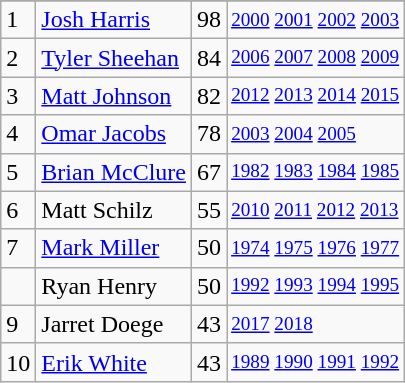<table class="wikitable">
<tr>
</tr>
<tr>
<td>1</td>
<td><a href='#'>Josh Harris</a></td>
<td><abbr>98</abbr></td>
<td style="font-size:80%;"><a href='#'>2000</a> <a href='#'>2001</a> <a href='#'>2002</a> <a href='#'>2003</a></td>
</tr>
<tr>
<td>2</td>
<td><a href='#'>Tyler Sheehan</a></td>
<td><abbr>84</abbr></td>
<td style="font-size:80%;"><a href='#'>2006</a> <a href='#'>2007</a> <a href='#'>2008</a> <a href='#'>2009</a></td>
</tr>
<tr>
<td>3</td>
<td><a href='#'>Matt Johnson</a></td>
<td><abbr>82</abbr></td>
<td style="font-size:80%;"><a href='#'>2012</a> <a href='#'>2013</a> <a href='#'>2014</a> <a href='#'>2015</a></td>
</tr>
<tr>
<td>4</td>
<td><a href='#'>Omar Jacobs</a></td>
<td><abbr>78</abbr></td>
<td style="font-size:80%;"><a href='#'>2003</a> <a href='#'>2004</a> <a href='#'>2005</a></td>
</tr>
<tr>
<td>5</td>
<td><a href='#'>Brian McClure</a></td>
<td><abbr>67</abbr></td>
<td style="font-size:80%;"><a href='#'>1982</a> <a href='#'>1983</a> <a href='#'>1984</a> <a href='#'>1985</a></td>
</tr>
<tr>
<td>6</td>
<td>Matt Schilz</td>
<td><abbr>55</abbr></td>
<td style="font-size:80%;"><a href='#'>2010</a> <a href='#'>2011</a> <a href='#'>2012</a> <a href='#'>2013</a></td>
</tr>
<tr>
<td>7</td>
<td><a href='#'>Mark Miller</a></td>
<td><abbr>50</abbr></td>
<td style="font-size:80%;"><a href='#'>1974</a> <a href='#'>1975</a> <a href='#'>1976</a> <a href='#'>1977</a></td>
</tr>
<tr>
<td></td>
<td>Ryan Henry</td>
<td><abbr>50</abbr></td>
<td style="font-size:80%;"><a href='#'>1992</a> <a href='#'>1993</a> <a href='#'>1994</a> <a href='#'>1995</a></td>
</tr>
<tr>
<td>9</td>
<td>Jarret Doege</td>
<td><abbr>43</abbr></td>
<td style="font-size:80%;"><a href='#'>2017</a> <a href='#'>2018</a></td>
</tr>
<tr>
<td>10</td>
<td><a href='#'>Erik White</a></td>
<td><abbr>43</abbr></td>
<td style="font-size:80%;"><a href='#'>1989</a> <a href='#'>1990</a> <a href='#'>1991</a> <a href='#'>1992</a></td>
</tr>
</table>
